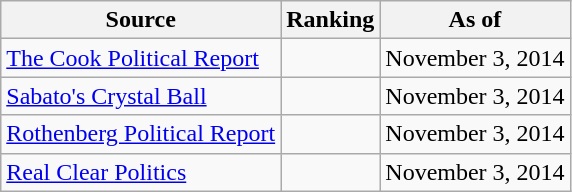<table class="wikitable" style="text-align:center">
<tr>
<th>Source</th>
<th>Ranking</th>
<th>As of</th>
</tr>
<tr>
<td align=left><a href='#'>The Cook Political Report</a></td>
<td></td>
<td>November 3, 2014</td>
</tr>
<tr>
<td align=left><a href='#'>Sabato's Crystal Ball</a></td>
<td></td>
<td>November 3, 2014</td>
</tr>
<tr>
<td align=left><a href='#'>Rothenberg Political Report</a></td>
<td></td>
<td>November 3, 2014</td>
</tr>
<tr>
<td align=left><a href='#'>Real Clear Politics</a></td>
<td></td>
<td>November 3, 2014</td>
</tr>
</table>
